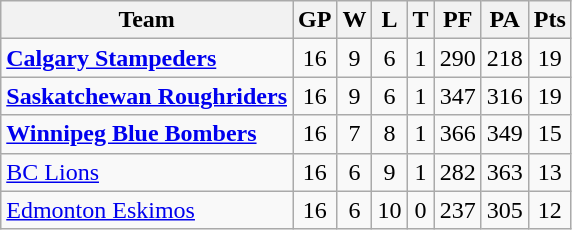<table class="wikitable" valign="top">
<tr>
<th>Team</th>
<th>GP</th>
<th>W</th>
<th>L</th>
<th>T</th>
<th>PF</th>
<th>PA</th>
<th>Pts</th>
</tr>
<tr align="center">
<td align="left"><strong><a href='#'>Calgary Stampeders</a></strong></td>
<td>16</td>
<td>9</td>
<td>6</td>
<td>1</td>
<td>290</td>
<td>218</td>
<td>19</td>
</tr>
<tr align="center">
<td align="left"><strong><a href='#'>Saskatchewan Roughriders</a></strong></td>
<td>16</td>
<td>9</td>
<td>6</td>
<td>1</td>
<td>347</td>
<td>316</td>
<td>19</td>
</tr>
<tr align="center">
<td align="left"><strong><a href='#'>Winnipeg Blue Bombers</a></strong></td>
<td>16</td>
<td>7</td>
<td>8</td>
<td>1</td>
<td>366</td>
<td>349</td>
<td>15</td>
</tr>
<tr align="center">
<td align="left"><a href='#'>BC Lions</a></td>
<td>16</td>
<td>6</td>
<td>9</td>
<td>1</td>
<td>282</td>
<td>363</td>
<td>13</td>
</tr>
<tr align="center">
<td align="left"><a href='#'>Edmonton Eskimos</a></td>
<td>16</td>
<td>6</td>
<td>10</td>
<td>0</td>
<td>237</td>
<td>305</td>
<td>12</td>
</tr>
</table>
